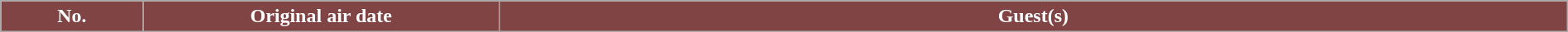<table class="wikitable plainrowheaders" border="1" style="width:100%;">
<tr style="color:white;">
<th style="background:#804445; width:4%;"><abbr>No.</abbr></th>
<th style="background:#804445; width:10%;">Original air date</th>
<th style="background:#804445; width:30%;">Guest(s)<br>









</th>
</tr>
</table>
